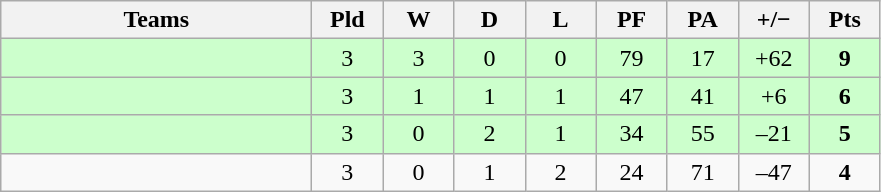<table class="wikitable" style="text-align: center;">
<tr>
<th width="200">Teams</th>
<th width="40">Pld</th>
<th width="40">W</th>
<th width="40">D</th>
<th width="40">L</th>
<th width="40">PF</th>
<th width="40">PA</th>
<th width="40">+/−</th>
<th width="40">Pts</th>
</tr>
<tr style="background:#cfc; width:20px;">
<td align=left></td>
<td>3</td>
<td>3</td>
<td>0</td>
<td>0</td>
<td>79</td>
<td>17</td>
<td>+62</td>
<td><strong>9</strong></td>
</tr>
<tr style="background:#cfc; width:20px;">
<td align=left></td>
<td>3</td>
<td>1</td>
<td>1</td>
<td>1</td>
<td>47</td>
<td>41</td>
<td>+6</td>
<td><strong>6</strong></td>
</tr>
<tr style="background:#cfc; width:20px;">
<td align=left></td>
<td>3</td>
<td>0</td>
<td>2</td>
<td>1</td>
<td>34</td>
<td>55</td>
<td>–21</td>
<td><strong>5</strong></td>
</tr>
<tr>
<td align=left></td>
<td>3</td>
<td>0</td>
<td>1</td>
<td>2</td>
<td>24</td>
<td>71</td>
<td>–47</td>
<td><strong>4</strong></td>
</tr>
</table>
